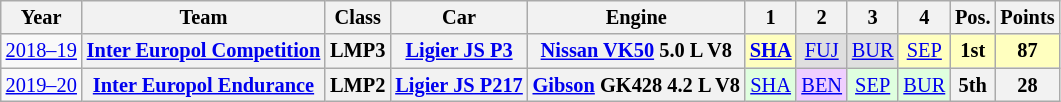<table class="wikitable" style="text-align:center; font-size:85%">
<tr>
<th>Year</th>
<th>Team</th>
<th>Class</th>
<th>Car</th>
<th>Engine</th>
<th>1</th>
<th>2</th>
<th>3</th>
<th>4</th>
<th>Pos.</th>
<th>Points</th>
</tr>
<tr>
<td><a href='#'>2018–19</a></td>
<th><a href='#'>Inter Europol Competition</a></th>
<th>LMP3</th>
<th><a href='#'>Ligier JS P3</a></th>
<th><a href='#'>Nissan VK50</a> 5.0 L V8</th>
<td style="background:#FFFFBF;"><strong><a href='#'>SHA</a></strong><br></td>
<td style="background:#DFDFDF;"><a href='#'>FUJ</a><br></td>
<td style="background:#DFDFDF;"><a href='#'>BUR</a><br></td>
<td style="background:#FFFFBF;"><a href='#'>SEP</a><br></td>
<th style="background:#FFFFBF;">1st</th>
<th style="background:#FFFFBF;">87</th>
</tr>
<tr>
<td><a href='#'>2019–20</a></td>
<th><a href='#'>Inter Europol Endurance</a></th>
<th>LMP2</th>
<th><a href='#'>Ligier JS P217</a></th>
<th><a href='#'>Gibson</a> GK428 4.2 L V8</th>
<td style="background:#DFFFDF;"><a href='#'>SHA</a><br></td>
<td style="background:#EFCFFF;"><a href='#'>BEN</a><br></td>
<td style="background:#DFFFDF;"><a href='#'>SEP</a><br></td>
<td style="background:#DFFFDF;"><a href='#'>BUR</a><br></td>
<th>5th</th>
<th>28</th>
</tr>
</table>
